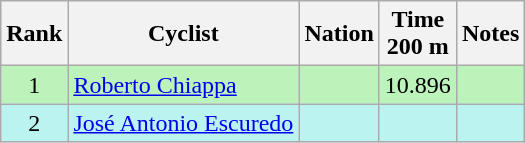<table class="wikitable sortable" style="text-align:center">
<tr>
<th>Rank</th>
<th>Cyclist</th>
<th>Nation</th>
<th>Time<br>200 m</th>
<th>Notes</th>
</tr>
<tr bgcolor=bbf3bb>
<td>1</td>
<td align=left><a href='#'>Roberto Chiappa</a></td>
<td align=left></td>
<td>10.896</td>
<td></td>
</tr>
<tr bgcolor=bbf3f>
<td>2</td>
<td align=left><a href='#'>José Antonio Escuredo</a></td>
<td align=left></td>
<td></td>
<td></td>
</tr>
</table>
